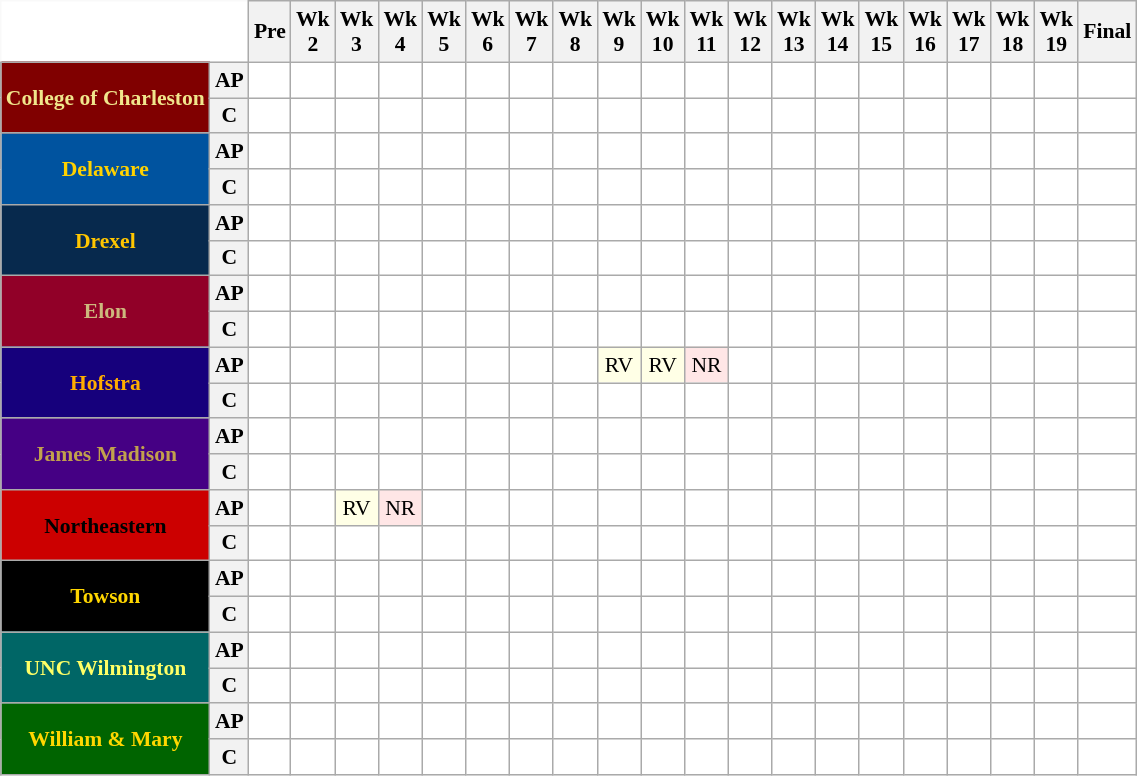<table class="wikitable" style="white-space:nowrap;font-size:90%;">
<tr>
<th colspan=2 style="background:white; border-top-style:hidden; border-left-style:hidden;"></th>
<th>Pre</th>
<th>Wk<br>2</th>
<th>Wk<br>3</th>
<th>Wk<br>4</th>
<th>Wk<br>5</th>
<th>Wk<br>6</th>
<th>Wk<br>7</th>
<th>Wk<br>8</th>
<th>Wk<br>9</th>
<th>Wk<br>10</th>
<th>Wk<br>11</th>
<th>Wk<br>12</th>
<th>Wk<br>13</th>
<th>Wk<br>14</th>
<th>Wk<br>15</th>
<th>Wk<br>16</th>
<th>Wk<br>17</th>
<th>Wk<br>18</th>
<th>Wk<br>19</th>
<th>Final</th>
</tr>
<tr style="text-align:center;">
<th rowspan=2 style="background:#800000; color:#F0E68C;">College of Charleston</th>
<th>AP</th>
<td style="background:#FFF;"></td>
<td style="background:#FFF;"></td>
<td style="background:#FFF;"></td>
<td style="background:#FFF;"></td>
<td style="background:#FFF;"></td>
<td style="background:#FFF;"></td>
<td style="background:#FFF;"></td>
<td style="background:#FFF;"></td>
<td style="background:#FFF;"></td>
<td style="background:#FFF;"></td>
<td style="background:#FFF;"></td>
<td style="background:#FFF;"></td>
<td style="background:#FFF;"></td>
<td style="background:#FFF;"></td>
<td style="background:#FFF;"></td>
<td style="background:#FFF;"></td>
<td style="background:#FFF;"></td>
<td style="background:#FFF;"></td>
<td style="background:#FFF;"></td>
<td style="background:#FFF;"></td>
</tr>
<tr style="text-align:center;">
<th>C</th>
<td style="background:#FFF;"></td>
<td style="background:#FFF;"></td>
<td style="background:#FFF;"></td>
<td style="background:#FFF;"></td>
<td style="background:#FFF;"></td>
<td style="background:#FFF;"></td>
<td style="background:#FFF;"></td>
<td style="background:#FFF;"></td>
<td style="background:#FFF;"></td>
<td style="background:#FFF;"></td>
<td style="background:#FFF;"></td>
<td style="background:#FFF;"></td>
<td style="background:#FFF;"></td>
<td style="background:#FFF;"></td>
<td style="background:#FFF;"></td>
<td style="background:#FFF;"></td>
<td style="background:#FFF;"></td>
<td style="background:#FFF;"></td>
<td style="background:#FFF;"></td>
<td style="background:#FFF;"></td>
</tr>
<tr style="text-align:center;">
<th rowspan=2 style="background:#00539f; color:#FFD200;">Delaware</th>
<th>AP</th>
<td style="background:#FFF;"></td>
<td style="background:#FFF;"></td>
<td style="background:#FFF;"></td>
<td style="background:#FFF;"></td>
<td style="background:#FFF;"></td>
<td style="background:#FFF;"></td>
<td style="background:#FFF;"></td>
<td style="background:#FFF;"></td>
<td style="background:#FFF;"></td>
<td style="background:#FFF;"></td>
<td style="background:#FFF;"></td>
<td style="background:#FFF;"></td>
<td style="background:#FFF;"></td>
<td style="background:#FFF;"></td>
<td style="background:#FFF;"></td>
<td style="background:#FFF;"></td>
<td style="background:#FFF;"></td>
<td style="background:#FFF;"></td>
<td style="background:#FFF;"></td>
<td style="background:#FFF;"></td>
</tr>
<tr style="text-align:center;">
<th>C</th>
<td style="background:#FFF;"></td>
<td style="background:#FFF;"></td>
<td style="background:#FFF;"></td>
<td style="background:#FFF;"></td>
<td style="background:#FFF;"></td>
<td style="background:#FFF;"></td>
<td style="background:#FFF;"></td>
<td style="background:#FFF;"></td>
<td style="background:#FFF;"></td>
<td style="background:#FFF;"></td>
<td style="background:#FFF;"></td>
<td style="background:#FFF;"></td>
<td style="background:#FFF;"></td>
<td style="background:#FFF;"></td>
<td style="background:#FFF;"></td>
<td style="background:#FFF;"></td>
<td style="background:#FFF;"></td>
<td style="background:#FFF;"></td>
<td style="background:#FFF;"></td>
<td style="background:#FFF;"></td>
</tr>
<tr style="text-align:center;">
<th rowspan=2 style="background:#07294D; color:#FFC600;">Drexel</th>
<th>AP</th>
<td style="background:#FFF;"></td>
<td style="background:#FFF;"></td>
<td style="background:#FFF;"></td>
<td style="background:#FFF;"></td>
<td style="background:#FFF;"></td>
<td style="background:#FFF;"></td>
<td style="background:#FFF;"></td>
<td style="background:#FFF;"></td>
<td style="background:#FFF;"></td>
<td style="background:#FFF;"></td>
<td style="background:#FFF;"></td>
<td style="background:#FFF;"></td>
<td style="background:#FFF;"></td>
<td style="background:#FFF;"></td>
<td style="background:#FFF;"></td>
<td style="background:#FFF;"></td>
<td style="background:#FFF;"></td>
<td style="background:#FFF;"></td>
<td style="background:#FFF;"></td>
<td style="background:#FFF;"></td>
</tr>
<tr style="text-align:center;">
<th>C</th>
<td style="background:#FFF;"></td>
<td style="background:#FFF;"></td>
<td style="background:#FFF;"></td>
<td style="background:#FFF;"></td>
<td style="background:#FFF;"></td>
<td style="background:#FFF;"></td>
<td style="background:#FFF;"></td>
<td style="background:#FFF;"></td>
<td style="background:#FFF;"></td>
<td style="background:#FFF;"></td>
<td style="background:#FFF;"></td>
<td style="background:#FFF;"></td>
<td style="background:#FFF;"></td>
<td style="background:#FFF;"></td>
<td style="background:#FFF;"></td>
<td style="background:#FFF;"></td>
<td style="background:#FFF;"></td>
<td style="background:#FFF;"></td>
<td style="background:#FFF;"></td>
<td style="background:#FFF;"></td>
</tr>
<tr style="text-align:center;">
<th rowspan=2 style="background:#910028; color:#CDB87D;">Elon</th>
<th>AP</th>
<td style="background:#FFF;"></td>
<td style="background:#FFF;"></td>
<td style="background:#FFF;"></td>
<td style="background:#FFF;"></td>
<td style="background:#FFF;"></td>
<td style="background:#FFF;"></td>
<td style="background:#FFF;"></td>
<td style="background:#FFF;"></td>
<td style="background:#FFF;"></td>
<td style="background:#FFF;"></td>
<td style="background:#FFF;"></td>
<td style="background:#FFF;"></td>
<td style="background:#FFF;"></td>
<td style="background:#FFF;"></td>
<td style="background:#FFF;"></td>
<td style="background:#FFF;"></td>
<td style="background:#FFF;"></td>
<td style="background:#FFF;"></td>
<td style="background:#FFF;"></td>
<td style="background:#FFF;"></td>
</tr>
<tr style="text-align:center;">
<th>C</th>
<td style="background:#FFF;"></td>
<td style="background:#FFF;"></td>
<td style="background:#FFF;"></td>
<td style="background:#FFF;"></td>
<td style="background:#FFF;"></td>
<td style="background:#FFF;"></td>
<td style="background:#FFF;"></td>
<td style="background:#FFF;"></td>
<td style="background:#FFF;"></td>
<td style="background:#FFF;"></td>
<td style="background:#FFF;"></td>
<td style="background:#FFF;"></td>
<td style="background:#FFF;"></td>
<td style="background:#FFF;"></td>
<td style="background:#FFF;"></td>
<td style="background:#FFF;"></td>
<td style="background:#FFF;"></td>
<td style="background:#FFF;"></td>
<td style="background:#FFF;"></td>
<td style="background:#FFF;"></td>
</tr>
<tr style="text-align:center;">
<th rowspan=2 style="background:#16007C; color:#FFAD00;">Hofstra</th>
<th>AP</th>
<td style="background:#FFF;"></td>
<td style="background:#FFF;"></td>
<td style="background:#FFF;"></td>
<td style="background:#FFF;"></td>
<td style="background:#FFF;"></td>
<td style="background:#FFF;"></td>
<td style="background:#FFF;"></td>
<td style="background:#FFF;"></td>
<td style="background:#FFFFE6;">RV</td>
<td style="background:#FFFFE6;">RV</td>
<td style="background:#FFE6E6;">NR</td>
<td style="background:#FFF;"></td>
<td style="background:#FFF;"></td>
<td style="background:#FFF;"></td>
<td style="background:#FFF;"></td>
<td style="background:#FFF;"></td>
<td style="background:#FFF;"></td>
<td style="background:#FFF;"></td>
<td style="background:#FFF;"></td>
<td style="background:#FFF;"></td>
</tr>
<tr style="text-align:center;">
<th>C</th>
<td style="background:#FFF;"></td>
<td style="background:#FFF;"></td>
<td style="background:#FFF;"></td>
<td style="background:#FFF;"></td>
<td style="background:#FFF;"></td>
<td style="background:#FFF;"></td>
<td style="background:#FFF;"></td>
<td style="background:#FFF;"></td>
<td style="background:#FFF;"></td>
<td style="background:#FFF;"></td>
<td style="background:#FFF;"></td>
<td style="background:#FFF;"></td>
<td style="background:#FFF;"></td>
<td style="background:#FFF;"></td>
<td style="background:#FFF;"></td>
<td style="background:#FFF;"></td>
<td style="background:#FFF;"></td>
<td style="background:#FFF;"></td>
<td style="background:#FFF;"></td>
<td style="background:#FFF;"></td>
</tr>
<tr style="text-align:center;">
<th rowspan=2 style="background:#450084; color:#C2A14D;">James Madison</th>
<th>AP</th>
<td style="background:#FFF;"></td>
<td style="background:#FFF;"></td>
<td style="background:#FFF;"></td>
<td style="background:#FFF;"></td>
<td style="background:#FFF;"></td>
<td style="background:#FFF;"></td>
<td style="background:#FFF;"></td>
<td style="background:#FFF;"></td>
<td style="background:#FFF;"></td>
<td style="background:#FFF;"></td>
<td style="background:#FFF;"></td>
<td style="background:#FFF;"></td>
<td style="background:#FFF;"></td>
<td style="background:#FFF;"></td>
<td style="background:#FFF;"></td>
<td style="background:#FFF;"></td>
<td style="background:#FFF;"></td>
<td style="background:#FFF;"></td>
<td style="background:#FFF;"></td>
<td style="background:#FFF;"></td>
</tr>
<tr style="text-align:center;">
<th>C</th>
<td style="background:#FFF;"></td>
<td style="background:#FFF;"></td>
<td style="background:#FFF;"></td>
<td style="background:#FFF;"></td>
<td style="background:#FFF;"></td>
<td style="background:#FFF;"></td>
<td style="background:#FFF;"></td>
<td style="background:#FFF;"></td>
<td style="background:#FFF;"></td>
<td style="background:#FFF;"></td>
<td style="background:#FFF;"></td>
<td style="background:#FFF;"></td>
<td style="background:#FFF;"></td>
<td style="background:#FFF;"></td>
<td style="background:#FFF;"></td>
<td style="background:#FFF;"></td>
<td style="background:#FFF;"></td>
<td style="background:#FFF;"></td>
<td style="background:#FFF;"></td>
<td style="background:#FFF;"></td>
</tr>
<tr style="text-align:center;">
<th rowspan=2 style="background:#CC0000; color:#000000;">Northeastern</th>
<th>AP</th>
<td style="background:#FFF;"></td>
<td style="background:#FFF;"></td>
<td style="background:#FFFFE6;">RV</td>
<td style="background:#FFE6E6;">NR</td>
<td style="background:#FFF;"></td>
<td style="background:#FFF;"></td>
<td style="background:#FFF;"></td>
<td style="background:#FFF;"></td>
<td style="background:#FFF;"></td>
<td style="background:#FFF;"></td>
<td style="background:#FFF;"></td>
<td style="background:#FFF;"></td>
<td style="background:#FFF;"></td>
<td style="background:#FFF;"></td>
<td style="background:#FFF;"></td>
<td style="background:#FFF;"></td>
<td style="background:#FFF;"></td>
<td style="background:#FFF;"></td>
<td style="background:#FFF;"></td>
<td style="background:#FFF;"></td>
</tr>
<tr style="text-align:center;">
<th>C</th>
<td style="background:#FFF;"></td>
<td style="background:#FFF;"></td>
<td style="background:#FFF;"></td>
<td style="background:#FFF;"></td>
<td style="background:#FFF;"></td>
<td style="background:#FFF;"></td>
<td style="background:#FFF;"></td>
<td style="background:#FFF;"></td>
<td style="background:#FFF;"></td>
<td style="background:#FFF;"></td>
<td style="background:#FFF;"></td>
<td style="background:#FFF;"></td>
<td style="background:#FFF;"></td>
<td style="background:#FFF;"></td>
<td style="background:#FFF;"></td>
<td style="background:#FFF;"></td>
<td style="background:#FFF;"></td>
<td style="background:#FFF;"></td>
<td style="background:#FFF;"></td>
<td style="background:#FFF;"></td>
</tr>
<tr style="text-align:center;">
<th rowspan=2 style="background:#000000; color:#FFD600;">Towson</th>
<th>AP</th>
<td style="background:#FFF;"></td>
<td style="background:#FFF;"></td>
<td style="background:#FFF;"></td>
<td style="background:#FFF;"></td>
<td style="background:#FFF;"></td>
<td style="background:#FFF;"></td>
<td style="background:#FFF;"></td>
<td style="background:#FFF;"></td>
<td style="background:#FFF;"></td>
<td style="background:#FFF;"></td>
<td style="background:#FFF;"></td>
<td style="background:#FFF;"></td>
<td style="background:#FFF;"></td>
<td style="background:#FFF;"></td>
<td style="background:#FFF;"></td>
<td style="background:#FFF;"></td>
<td style="background:#FFF;"></td>
<td style="background:#FFF;"></td>
<td style="background:#FFF;"></td>
<td style="background:#FFF;"></td>
</tr>
<tr style="text-align:center;">
<th>C</th>
<td style="background:#FFF;"></td>
<td style="background:#FFF;"></td>
<td style="background:#FFF;"></td>
<td style="background:#FFF;"></td>
<td style="background:#FFF;"></td>
<td style="background:#FFF;"></td>
<td style="background:#FFF;"></td>
<td style="background:#FFF;"></td>
<td style="background:#FFF;"></td>
<td style="background:#FFF;"></td>
<td style="background:#FFF;"></td>
<td style="background:#FFF;"></td>
<td style="background:#FFF;"></td>
<td style="background:#FFF;"></td>
<td style="background:#FFF;"></td>
<td style="background:#FFF;"></td>
<td style="background:#FFF;"></td>
<td style="background:#FFF;"></td>
<td style="background:#FFF;"></td>
<td style="background:#FFF;"></td>
</tr>
<tr style="text-align:center;">
<th rowspan=2 style="background:#006666; color:#FFFF66;">UNC Wilmington</th>
<th>AP</th>
<td style="background:#FFF;"></td>
<td style="background:#FFF;"></td>
<td style="background:#FFF;"></td>
<td style="background:#FFF;"></td>
<td style="background:#FFF;"></td>
<td style="background:#FFF;"></td>
<td style="background:#FFF;"></td>
<td style="background:#FFF;"></td>
<td style="background:#FFF;"></td>
<td style="background:#FFF;"></td>
<td style="background:#FFF;"></td>
<td style="background:#FFF;"></td>
<td style="background:#FFF;"></td>
<td style="background:#FFF;"></td>
<td style="background:#FFF;"></td>
<td style="background:#FFF;"></td>
<td style="background:#FFF;"></td>
<td style="background:#FFF;"></td>
<td style="background:#FFF;"></td>
<td style="background:#FFF;"></td>
</tr>
<tr style="text-align:center;">
<th>C</th>
<td style="background:#FFF;"></td>
<td style="background:#FFF;"></td>
<td style="background:#FFF;"></td>
<td style="background:#FFF;"></td>
<td style="background:#FFF;"></td>
<td style="background:#FFF;"></td>
<td style="background:#FFF;"></td>
<td style="background:#FFF;"></td>
<td style="background:#FFF;"></td>
<td style="background:#FFF;"></td>
<td style="background:#FFF;"></td>
<td style="background:#FFF;"></td>
<td style="background:#FFF;"></td>
<td style="background:#FFF;"></td>
<td style="background:#FFF;"></td>
<td style="background:#FFF;"></td>
<td style="background:#FFF;"></td>
<td style="background:#FFF;"></td>
<td style="background:#FFF;"></td>
<td style="background:#FFF;"></td>
</tr>
<tr style="text-align:center;">
<th rowspan=2 style="background:#006400; color:#FFD700;">William & Mary</th>
<th>AP</th>
<td style="background:#FFF;"></td>
<td style="background:#FFF;"></td>
<td style="background:#FFF;"></td>
<td style="background:#FFF;"></td>
<td style="background:#FFF;"></td>
<td style="background:#FFF;"></td>
<td style="background:#FFF;"></td>
<td style="background:#FFF;"></td>
<td style="background:#FFF;"></td>
<td style="background:#FFF;"></td>
<td style="background:#FFF;"></td>
<td style="background:#FFF;"></td>
<td style="background:#FFF;"></td>
<td style="background:#FFF;"></td>
<td style="background:#FFF;"></td>
<td style="background:#FFF;"></td>
<td style="background:#FFF;"></td>
<td style="background:#FFF;"></td>
<td style="background:#FFF;"></td>
<td style="background:#FFF;"></td>
</tr>
<tr style="text-align:center;">
<th>C</th>
<td style="background:#FFF;"></td>
<td style="background:#FFF;"></td>
<td style="background:#FFF;"></td>
<td style="background:#FFF;"></td>
<td style="background:#FFF;"></td>
<td style="background:#FFF;"></td>
<td style="background:#FFF;"></td>
<td style="background:#FFF;"></td>
<td style="background:#FFF;"></td>
<td style="background:#FFF;"></td>
<td style="background:#FFF;"></td>
<td style="background:#FFF;"></td>
<td style="background:#FFF;"></td>
<td style="background:#FFF;"></td>
<td style="background:#FFF;"></td>
<td style="background:#FFF;"></td>
<td style="background:#FFF;"></td>
<td style="background:#FFF;"></td>
<td style="background:#FFF;"></td>
<td style="background:#FFF;"></td>
</tr>
</table>
